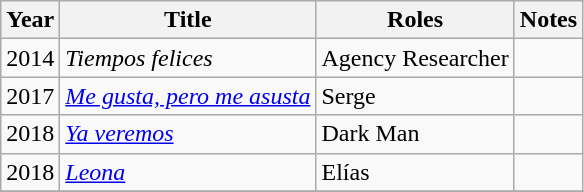<table class="wikitable sortable">
<tr>
<th>Year</th>
<th>Title</th>
<th>Roles</th>
<th>Notes</th>
</tr>
<tr>
<td>2014</td>
<td><em>Tiempos felices</em></td>
<td>Agency Researcher</td>
<td></td>
</tr>
<tr>
<td>2017</td>
<td><em><a href='#'>Me gusta, pero me asusta</a></em></td>
<td>Serge</td>
<td></td>
</tr>
<tr>
<td>2018</td>
<td><em><a href='#'>Ya veremos</a></em></td>
<td>Dark Man</td>
<td></td>
</tr>
<tr>
<td>2018</td>
<td><em><a href='#'>Leona</a></em></td>
<td>Elías</td>
<td></td>
</tr>
<tr>
</tr>
</table>
